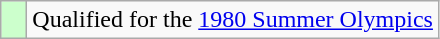<table class="wikitable">
<tr>
<td width=10px bgcolor="#ccffcc"></td>
<td>Qualified for the <a href='#'>1980 Summer Olympics</a></td>
</tr>
</table>
